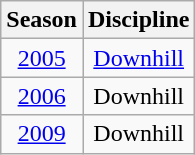<table class=wikitable style="text-align:center">
<tr>
<th>Season</th>
<th>Discipline</th>
</tr>
<tr>
<td><a href='#'>2005</a></td>
<td><a href='#'>Downhill</a></td>
</tr>
<tr>
<td><a href='#'>2006</a></td>
<td>Downhill</td>
</tr>
<tr>
<td><a href='#'>2009</a></td>
<td>Downhill</td>
</tr>
</table>
